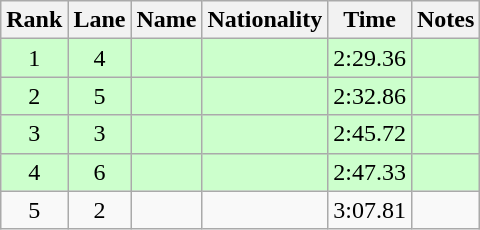<table class="wikitable sortable" style="text-align:center">
<tr>
<th>Rank</th>
<th>Lane</th>
<th>Name</th>
<th>Nationality</th>
<th>Time</th>
<th>Notes</th>
</tr>
<tr bgcolor=ccffcc>
<td>1</td>
<td>4</td>
<td align=left></td>
<td align=left></td>
<td>2:29.36</td>
<td><strong></strong></td>
</tr>
<tr bgcolor=ccffcc>
<td>2</td>
<td>5</td>
<td align=left></td>
<td align=left></td>
<td>2:32.86</td>
<td><strong></strong></td>
</tr>
<tr bgcolor=ccffcc>
<td>3</td>
<td>3</td>
<td align=left></td>
<td align=left></td>
<td>2:45.72</td>
<td><strong></strong></td>
</tr>
<tr bgcolor=ccffcc>
<td>4</td>
<td>6</td>
<td align=left></td>
<td align=left></td>
<td>2:47.33</td>
<td><strong></strong></td>
</tr>
<tr>
<td>5</td>
<td>2</td>
<td align=left></td>
<td align=left></td>
<td>3:07.81</td>
<td></td>
</tr>
</table>
